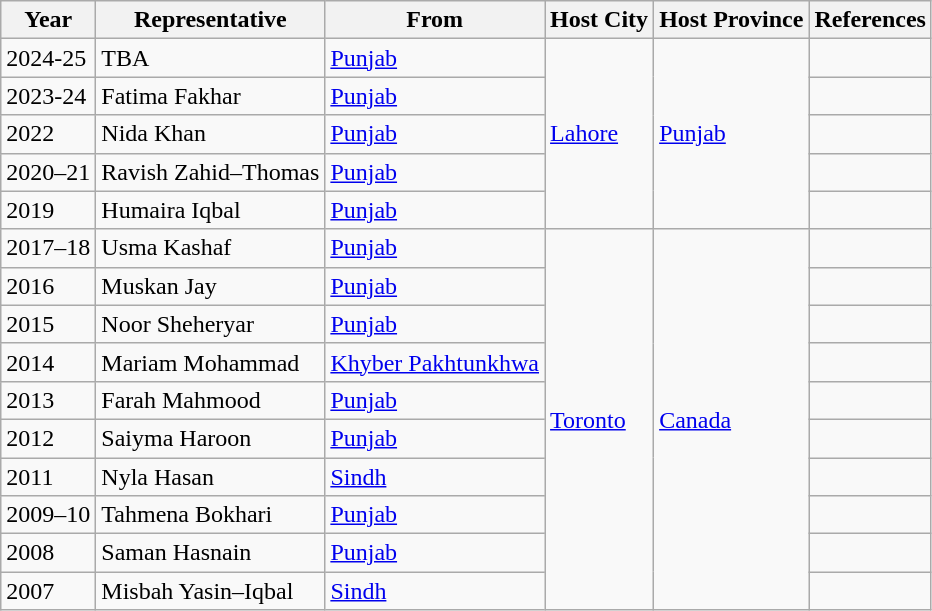<table class="wikitable">
<tr>
<th>Year</th>
<th>Representative</th>
<th>From</th>
<th>Host City</th>
<th>Host Province</th>
<th>References</th>
</tr>
<tr>
<td>2024-25</td>
<td>TBA</td>
<td><a href='#'>Punjab</a></td>
<td rowspan=5><a href='#'>Lahore</a></td>
<td rowspan=5><a href='#'>Punjab</a></td>
<td></td>
</tr>
<tr>
<td>2023-24</td>
<td>Fatima Fakhar</td>
<td><a href='#'>Punjab</a></td>
<td></td>
</tr>
<tr>
<td>2022</td>
<td>Nida Khan</td>
<td><a href='#'>Punjab</a></td>
<td></td>
</tr>
<tr>
<td>2020–21</td>
<td>Ravish Zahid–Thomas</td>
<td><a href='#'>Punjab</a></td>
<td></td>
</tr>
<tr>
<td>2019</td>
<td>Humaira Iqbal</td>
<td><a href='#'>Punjab</a></td>
<td></td>
</tr>
<tr>
<td>2017–18</td>
<td>Usma Kashaf</td>
<td><a href='#'>Punjab</a></td>
<td rowspan=10><a href='#'>Toronto</a></td>
<td rowspan=10><a href='#'>Canada</a></td>
<td></td>
</tr>
<tr>
<td>2016</td>
<td>Muskan Jay</td>
<td><a href='#'>Punjab</a></td>
<td></td>
</tr>
<tr>
<td>2015</td>
<td>Noor Sheheryar</td>
<td><a href='#'>Punjab</a></td>
<td></td>
</tr>
<tr>
<td>2014</td>
<td>Mariam Mohammad</td>
<td><a href='#'>Khyber Pakhtunkhwa</a></td>
<td></td>
</tr>
<tr>
<td>2013</td>
<td>Farah Mahmood</td>
<td><a href='#'>Punjab</a></td>
<td></td>
</tr>
<tr>
<td>2012</td>
<td>Saiyma Haroon</td>
<td><a href='#'>Punjab</a></td>
<td></td>
</tr>
<tr>
<td>2011</td>
<td>Nyla Hasan</td>
<td><a href='#'>Sindh</a></td>
<td></td>
</tr>
<tr>
<td>2009–10</td>
<td>Tahmena Bokhari</td>
<td><a href='#'>Punjab</a></td>
<td></td>
</tr>
<tr>
<td>2008</td>
<td>Saman Hasnain</td>
<td><a href='#'>Punjab</a></td>
<td></td>
</tr>
<tr>
<td>2007</td>
<td>Misbah Yasin–Iqbal</td>
<td><a href='#'>Sindh</a></td>
<td></td>
</tr>
</table>
